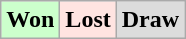<table class="wikitable">
<tr>
<td bgcolor="#ccffcc"><strong>Won</strong></td>
<td bgcolor="FFE4E1"><strong>Lost</strong></td>
<td bgcolor="DCDCDC"><strong>Draw</strong></td>
</tr>
</table>
